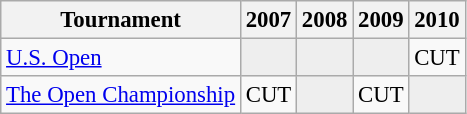<table class="wikitable" style="font-size:95%;text-align:center;">
<tr>
<th>Tournament</th>
<th>2007</th>
<th>2008</th>
<th>2009</th>
<th>2010</th>
</tr>
<tr>
<td align=left><a href='#'>U.S. Open</a></td>
<td style="background:#eeeeee;"></td>
<td style="background:#eeeeee;"></td>
<td style="background:#eeeeee;"></td>
<td>CUT</td>
</tr>
<tr>
<td align=left><a href='#'>The Open Championship</a></td>
<td>CUT</td>
<td style="background:#eeeeee;"></td>
<td>CUT</td>
<td style="background:#eeeeee;"></td>
</tr>
</table>
